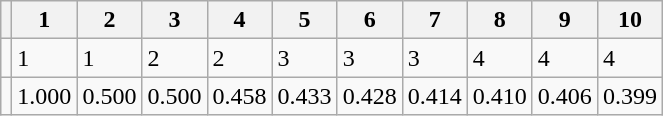<table class="wikitable">
<tr>
<th></th>
<th>1</th>
<th>2</th>
<th>3</th>
<th>4</th>
<th>5</th>
<th>6</th>
<th>7</th>
<th>8</th>
<th>9</th>
<th>10</th>
</tr>
<tr>
<td></td>
<td>1</td>
<td>1</td>
<td>2</td>
<td>2</td>
<td>3</td>
<td>3</td>
<td>3</td>
<td>4</td>
<td>4</td>
<td>4</td>
</tr>
<tr>
<td></td>
<td>1.000</td>
<td>0.500</td>
<td>0.500</td>
<td>0.458</td>
<td>0.433</td>
<td>0.428</td>
<td>0.414</td>
<td>0.410</td>
<td>0.406</td>
<td>0.399</td>
</tr>
</table>
